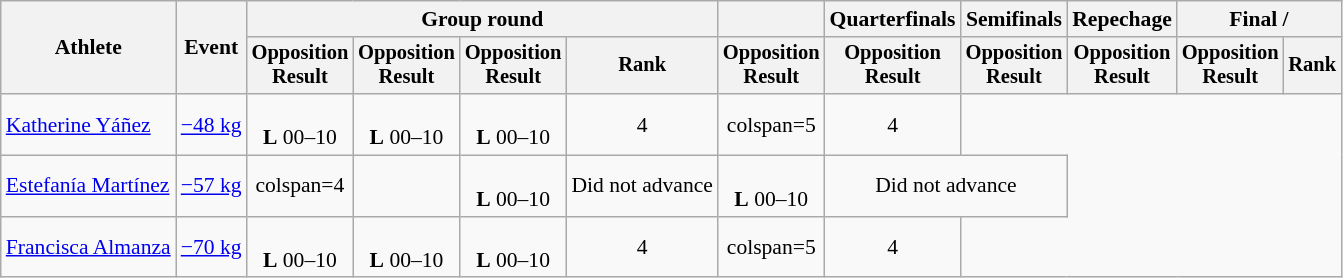<table class="wikitable" style="font-size:90%">
<tr>
<th rowspan="2">Athlete</th>
<th rowspan="2">Event</th>
<th colspan="4">Group round</th>
<th></th>
<th>Quarterfinals</th>
<th>Semifinals</th>
<th>Repechage</th>
<th colspan="2">Final / </th>
</tr>
<tr style="font-size:95%">
<th>Opposition<br>Result</th>
<th>Opposition<br>Result</th>
<th>Opposition<br>Result</th>
<th>Rank</th>
<th>Opposition<br>Result</th>
<th>Opposition<br>Result</th>
<th>Opposition<br>Result</th>
<th>Opposition<br>Result</th>
<th>Opposition<br>Result</th>
<th>Rank</th>
</tr>
<tr align=center>
<td align=left><a href='#'>Katherine Yáñez</a></td>
<td align=left><a href='#'>−48 kg</a></td>
<td><br><strong>L</strong> 00–10</td>
<td><br><strong>L</strong> 00–10</td>
<td><br><strong>L</strong> 00–10</td>
<td>4</td>
<td>colspan=5 </td>
<td>4</td>
</tr>
<tr align=center>
<td align=left><a href='#'>Estefanía Martínez</a></td>
<td align=left><a href='#'>−57 kg</a></td>
<td>colspan=4 </td>
<td></td>
<td><br><strong>L</strong> 00–10</td>
<td>Did not advance</td>
<td><br><strong>L</strong> 00–10</td>
<td colspan=2>Did not advance</td>
</tr>
<tr align=center>
<td align=left><a href='#'>Francisca Almanza</a></td>
<td align=left><a href='#'>−70 kg</a></td>
<td><br><strong>L</strong> 00–10</td>
<td><br><strong>L</strong> 00–10</td>
<td><br><strong>L</strong> 00–10</td>
<td>4</td>
<td>colspan=5 </td>
<td>4</td>
</tr>
</table>
